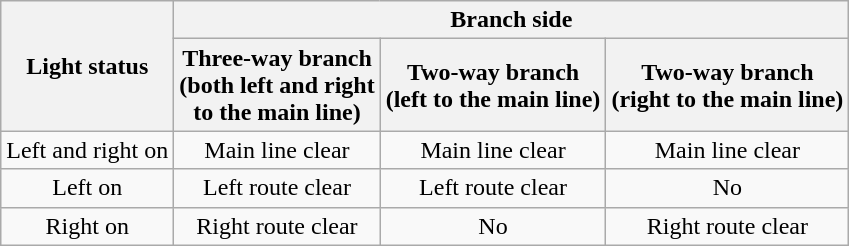<table class="wikitable" border="1" style="text-align:center;">
<tr>
<th rowspan="2">Light status</th>
<th colspan="3">Branch side</th>
</tr>
<tr>
<th>Three-way branch<br>(both left and right<br> to the main line)</th>
<th>Two-way branch<br>(left to the main line)</th>
<th>Two-way branch<br>(right to the main line)</th>
</tr>
<tr>
<td>Left and right on</td>
<td>Main line clear</td>
<td>Main line clear</td>
<td>Main line clear</td>
</tr>
<tr>
<td>Left on</td>
<td>Left route clear</td>
<td>Left route clear</td>
<td>No</td>
</tr>
<tr>
<td>Right on</td>
<td>Right route clear</td>
<td>No</td>
<td>Right route clear</td>
</tr>
</table>
